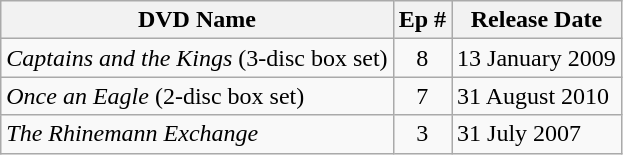<table class="wikitable">
<tr>
<th>DVD Name</th>
<th>Ep #</th>
<th>Release Date</th>
</tr>
<tr>
<td><em>Captains and the Kings</em> (3-disc box set)</td>
<td align="center">8</td>
<td>13 January 2009</td>
</tr>
<tr>
<td><em>Once an Eagle</em> (2-disc box set)</td>
<td align="center">7</td>
<td>31 August 2010</td>
</tr>
<tr>
<td><em>The Rhinemann Exchange</em></td>
<td align="center">3</td>
<td>31 July 2007</td>
</tr>
</table>
